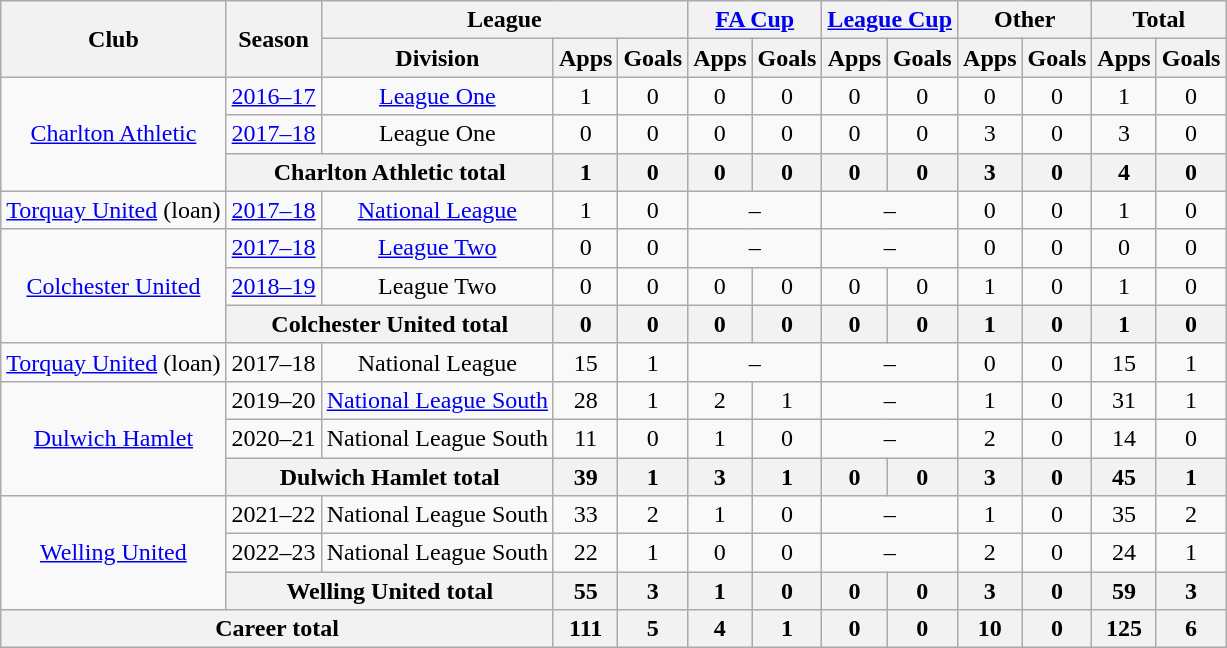<table class=wikitable style="text-align: center;">
<tr>
<th rowspan=2>Club</th>
<th rowspan=2>Season</th>
<th colspan=3>League</th>
<th colspan=2><a href='#'>FA Cup</a></th>
<th colspan=2><a href='#'>League Cup</a></th>
<th colspan=2>Other</th>
<th colspan=2>Total</th>
</tr>
<tr>
<th>Division</th>
<th>Apps</th>
<th>Goals</th>
<th>Apps</th>
<th>Goals</th>
<th>Apps</th>
<th>Goals</th>
<th>Apps</th>
<th>Goals</th>
<th>Apps</th>
<th>Goals</th>
</tr>
<tr>
<td rowspan=3><a href='#'>Charlton Athletic</a></td>
<td><a href='#'>2016–17</a></td>
<td><a href='#'>League One</a></td>
<td>1</td>
<td>0</td>
<td>0</td>
<td>0</td>
<td>0</td>
<td>0</td>
<td>0</td>
<td>0</td>
<td>1</td>
<td>0</td>
</tr>
<tr>
<td><a href='#'>2017–18</a></td>
<td>League One</td>
<td>0</td>
<td>0</td>
<td>0</td>
<td>0</td>
<td>0</td>
<td>0</td>
<td>3</td>
<td>0</td>
<td>3</td>
<td>0</td>
</tr>
<tr>
<th colspan=2>Charlton Athletic total</th>
<th>1</th>
<th>0</th>
<th>0</th>
<th>0</th>
<th>0</th>
<th>0</th>
<th>3</th>
<th>0</th>
<th>4</th>
<th>0</th>
</tr>
<tr>
<td><a href='#'>Torquay United</a> (loan)</td>
<td><a href='#'>2017–18</a></td>
<td><a href='#'>National League</a></td>
<td>1</td>
<td>0</td>
<td colspan=2>–</td>
<td colspan=2>–</td>
<td>0</td>
<td>0</td>
<td>1</td>
<td>0</td>
</tr>
<tr>
<td rowspan=3><a href='#'>Colchester United</a></td>
<td><a href='#'>2017–18</a></td>
<td><a href='#'>League Two</a></td>
<td>0</td>
<td>0</td>
<td colspan=2>–</td>
<td colspan=2>–</td>
<td>0</td>
<td>0</td>
<td>0</td>
<td>0</td>
</tr>
<tr>
<td><a href='#'>2018–19</a></td>
<td>League Two</td>
<td>0</td>
<td>0</td>
<td>0</td>
<td>0</td>
<td>0</td>
<td>0</td>
<td>1</td>
<td>0</td>
<td>1</td>
<td>0</td>
</tr>
<tr>
<th colspan=2>Colchester United total</th>
<th>0</th>
<th>0</th>
<th>0</th>
<th>0</th>
<th>0</th>
<th>0</th>
<th>1</th>
<th>0</th>
<th>1</th>
<th>0</th>
</tr>
<tr>
<td><a href='#'>Torquay United</a> (loan)</td>
<td>2017–18</td>
<td>National League</td>
<td>15</td>
<td>1</td>
<td colspan=2>–</td>
<td colspan=2>–</td>
<td>0</td>
<td>0</td>
<td>15</td>
<td>1</td>
</tr>
<tr>
<td rowspan=3><a href='#'>Dulwich Hamlet</a></td>
<td>2019–20</td>
<td><a href='#'>National League South</a></td>
<td>28</td>
<td>1</td>
<td>2</td>
<td>1</td>
<td colspan=2>–</td>
<td>1</td>
<td>0</td>
<td>31</td>
<td>1</td>
</tr>
<tr>
<td>2020–21</td>
<td>National League South</td>
<td>11</td>
<td>0</td>
<td>1</td>
<td>0</td>
<td colspan=2>–</td>
<td>2</td>
<td>0</td>
<td>14</td>
<td>0</td>
</tr>
<tr>
<th colspan=2>Dulwich Hamlet total</th>
<th>39</th>
<th>1</th>
<th>3</th>
<th>1</th>
<th>0</th>
<th>0</th>
<th>3</th>
<th>0</th>
<th>45</th>
<th>1</th>
</tr>
<tr>
<td rowspan=3><a href='#'>Welling United</a></td>
<td>2021–22</td>
<td>National League South</td>
<td>33</td>
<td>2</td>
<td>1</td>
<td>0</td>
<td colspan=2>–</td>
<td>1</td>
<td>0</td>
<td>35</td>
<td>2</td>
</tr>
<tr>
<td>2022–23</td>
<td>National League South</td>
<td>22</td>
<td>1</td>
<td>0</td>
<td>0</td>
<td colspan=2>–</td>
<td>2</td>
<td>0</td>
<td>24</td>
<td>1</td>
</tr>
<tr>
<th colspan=2>Welling United total</th>
<th>55</th>
<th>3</th>
<th>1</th>
<th>0</th>
<th>0</th>
<th>0</th>
<th>3</th>
<th>0</th>
<th>59</th>
<th>3</th>
</tr>
<tr>
<th colspan=3>Career total</th>
<th>111</th>
<th>5</th>
<th>4</th>
<th>1</th>
<th>0</th>
<th>0</th>
<th>10</th>
<th>0</th>
<th>125</th>
<th>6</th>
</tr>
</table>
